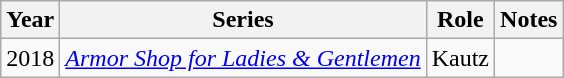<table class="wikitable sortable plainrowheaders">
<tr>
<th>Year</th>
<th>Series</th>
<th>Role</th>
<th class="unsortable">Notes</th>
</tr>
<tr>
<td>2018</td>
<td><em><a href='#'>Armor Shop for Ladies & Gentlemen</a></em></td>
<td>Kautz</td>
<td></td>
</tr>
</table>
